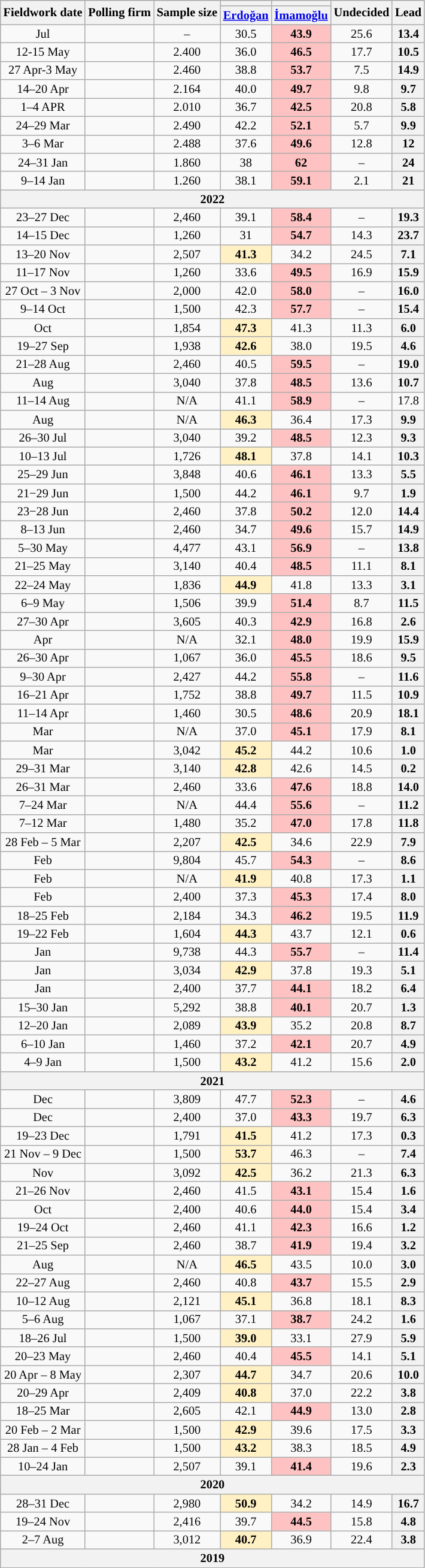<table class="wikitable mw-datatable mw-collapsible mw-collapsed" style="text-align:center; font-size:85%; line-height:14px;">
<tr>
<th rowspan="2">Fieldwork date</th>
<th rowspan="2">Polling firm</th>
<th rowspan="2">Sample size</th>
<th style="background:"></th>
<th style="background:"></th>
<th rowspan="2">Undecided</th>
<th rowspan="2">Lead</th>
</tr>
<tr>
<th><a href='#'>Erdoğan</a><br></th>
<th><a href='#'>İmamoğlu</a><br></th>
</tr>
<tr>
<td>Jul</td>
<td></td>
<td>–</td>
<td>30.5</td>
<td style="background:#FFC2C2"><strong>43.9</strong></td>
<td>25.6</td>
<th style="background:">13.4</th>
</tr>
<tr>
<td>12-15 May</td>
<td></td>
<td>2.400</td>
<td>36.0</td>
<td style="background:#FFC2C2"><strong>46.5</strong></td>
<td>17.7</td>
<th style="background:">10.5</th>
</tr>
<tr>
<td>27 Apr-3 May</td>
<td></td>
<td>2.460</td>
<td>38.8</td>
<td style="background:#FFC2C2"><strong>53.7</strong></td>
<td>7.5</td>
<th style="background:">14.9</th>
</tr>
<tr>
<td>14–20 Apr</td>
<td></td>
<td>2.164</td>
<td>40.0</td>
<td style="background:#FFC2C2"><strong>49.7</strong></td>
<td>9.8</td>
<th style="background:">9.7</th>
</tr>
<tr>
<td>1–4 APR</td>
<td></td>
<td>2.010</td>
<td>36.7</td>
<td style="background:#FFC2C2"><strong>42.5</strong></td>
<td>20.8</td>
<th style="background:">5.8</th>
</tr>
<tr>
<td>24–29 Mar</td>
<td></td>
<td>2.490</td>
<td>42.2</td>
<td style="background:#FFC2C2"><strong>52.1</strong></td>
<td>5.7</td>
<th style="background:">9.9</th>
</tr>
<tr>
<td>3–6 Mar</td>
<td></td>
<td>2.488</td>
<td>37.6</td>
<td style="background:#FFC2C2"><strong>49.6</strong></td>
<td>12.8</td>
<th style="background:">12</th>
</tr>
<tr>
<td>24–31 Jan</td>
<td></td>
<td>1.860</td>
<td>38</td>
<td style="background:#FFC2C2"><strong>62</strong></td>
<td>–</td>
<th style="background:">24</th>
</tr>
<tr>
<td>9–14 Jan</td>
<td></td>
<td>1.260</td>
<td>38.1</td>
<td style="background:#FFC2C2"><strong>59.1</strong></td>
<td>2.1</td>
<th style="background:">21</th>
</tr>
<tr>
<th colspan=7>2022</th>
</tr>
<tr>
<td>23–27 Dec</td>
<td></td>
<td>2,460</td>
<td>39.1</td>
<td style="background:#FFC2C2"><strong>58.4</strong></td>
<td>–</td>
<th style="background:">19.3</th>
</tr>
<tr>
<td>14–15 Dec</td>
<td></td>
<td>1,260</td>
<td>31</td>
<td style="background:#FFC2C2"><strong>54.7</strong></td>
<td>14.3</td>
<th style="background:">23.7</th>
</tr>
<tr>
<td>13–20 Nov</td>
<td></td>
<td>2,507</td>
<td style="background:#FFF1C4"><strong>41.3</strong></td>
<td>34.2</td>
<td>24.5</td>
<th style="background:">7.1</th>
</tr>
<tr>
<td>11–17 Nov</td>
<td></td>
<td>1,260</td>
<td>33.6</td>
<td style="background:#FFC2C2"><strong>49.5</strong></td>
<td>16.9</td>
<th style="background:">15.9</th>
</tr>
<tr>
<td>27 Oct – 3 Nov</td>
<td></td>
<td>2,000</td>
<td>42.0</td>
<td style="background:#FFC2C2"><strong>58.0</strong></td>
<td>–</td>
<th style="background:">16.0</th>
</tr>
<tr>
<td>9–14 Oct</td>
<td></td>
<td>1,500</td>
<td>42.3</td>
<td style="background:#FFC2C2"><strong>57.7</strong></td>
<td>–</td>
<th style="background:">15.4</th>
</tr>
<tr>
<td>Oct</td>
<td></td>
<td>1,854</td>
<td style="background:#FFF1C4"><strong>47.3</strong></td>
<td>41.3</td>
<td>11.3</td>
<th style="background:">6.0</th>
</tr>
<tr>
<td>19–27 Sep</td>
<td></td>
<td>1,938</td>
<td style="background:#FFF1C4"><strong>42.6</strong></td>
<td>38.0</td>
<td>19.5</td>
<th style="background:">4.6</th>
</tr>
<tr>
<td>21–28 Aug</td>
<td></td>
<td>2,460</td>
<td>40.5</td>
<td style="background:#FFC2C2"><strong>59.5</strong></td>
<td>–</td>
<th style="background:">19.0</th>
</tr>
<tr>
<td>Aug</td>
<td></td>
<td>3,040</td>
<td>37.8</td>
<td style="background:#FFC2C2"><strong>48.5</strong></td>
<td>13.6</td>
<th style="background:">10.7</th>
</tr>
<tr>
<td>11–14 Aug</td>
<td></td>
<td>N/A</td>
<td>41.1</td>
<td style="background:#FFC2C2"><strong>58.9</strong></td>
<td>–</td>
<td ! style="background:">17.8</td>
</tr>
<tr>
<td>Aug</td>
<td></td>
<td>N/A</td>
<td style="background:#FFF1C4"><strong>46.3</strong></td>
<td>36.4</td>
<td>17.3</td>
<th style="background:">9.9</th>
</tr>
<tr>
<td>26–30 Jul</td>
<td></td>
<td>3,040</td>
<td>39.2</td>
<td style="background:#FFC2C2"><strong>48.5</strong></td>
<td>12.3</td>
<th style="background:">9.3</th>
</tr>
<tr>
<td>10–13 Jul</td>
<td></td>
<td>1,726</td>
<td style="background:#FFF1C4"><strong>48.1</strong></td>
<td>37.8</td>
<td>14.1</td>
<th style="background:">10.3</th>
</tr>
<tr>
<td>25–29 Jun</td>
<td></td>
<td>3,848</td>
<td>40.6</td>
<td style="background:#FFC2C2"><strong>46.1</strong></td>
<td>13.3</td>
<th style="background:">5.5</th>
</tr>
<tr>
<td>21−29 Jun</td>
<td></td>
<td>1,500</td>
<td>44.2</td>
<td style="background:#FFC2C2"><strong>46.1</strong></td>
<td>9.7</td>
<th style="background:">1.9</th>
</tr>
<tr>
<td>23−28 Jun</td>
<td></td>
<td>2,460</td>
<td>37.8</td>
<td style="background:#FFC2C2"><strong>50.2</strong></td>
<td>12.0</td>
<th style="background:">14.4</th>
</tr>
<tr>
<td>8–13 Jun</td>
<td></td>
<td>2,460</td>
<td>34.7</td>
<td style="background:#FFC2C2"><strong>49.6</strong></td>
<td>15.7</td>
<th style="background:">14.9</th>
</tr>
<tr>
<td>5–30 May</td>
<td></td>
<td>4,477</td>
<td>43.1</td>
<td style="background:#FFC2C2"><strong>56.9</strong></td>
<td>–</td>
<th style="background:">13.8</th>
</tr>
<tr>
<td>21–25 May</td>
<td></td>
<td>3,140</td>
<td>40.4</td>
<td style="background:#FFC2C2"><strong>48.5</strong></td>
<td>11.1</td>
<th style="background:">8.1</th>
</tr>
<tr>
<td>22–24 May</td>
<td></td>
<td>1,836</td>
<td style="background:#FFF1C4"><strong>44.9</strong></td>
<td>41.8</td>
<td>13.3</td>
<th style="background:">3.1</th>
</tr>
<tr>
<td>6–9 May</td>
<td></td>
<td>1,506</td>
<td>39.9</td>
<td style="background:#FFC2C2"><strong>51.4</strong></td>
<td>8.7</td>
<th style="background:">11.5</th>
</tr>
<tr>
<td>27–30 Apr</td>
<td></td>
<td>3,605</td>
<td>40.3</td>
<td style="background:#FFC2C2"><strong>42.9</strong></td>
<td>16.8</td>
<th style="background:">2.6</th>
</tr>
<tr>
<td>Apr</td>
<td></td>
<td>N/A</td>
<td>32.1</td>
<td style="background:#FFC2C2"><strong>48.0</strong></td>
<td>19.9</td>
<th style="background:">15.9</th>
</tr>
<tr>
<td>26–30 Apr</td>
<td></td>
<td>1,067</td>
<td>36.0</td>
<td style="background:#FFC2C2"><strong>45.5</strong></td>
<td>18.6</td>
<th style="background:">9.5</th>
</tr>
<tr>
<td>9–30 Apr</td>
<td></td>
<td>2,427</td>
<td>44.2</td>
<td style="background:#FFC2C2"><strong>55.8</strong></td>
<td>–</td>
<th style="background:">11.6</th>
</tr>
<tr>
<td>16–21 Apr</td>
<td></td>
<td>1,752</td>
<td>38.8</td>
<td style="background:#FFC2C2"><strong>49.7</strong></td>
<td>11.5</td>
<th style="background:">10.9</th>
</tr>
<tr>
<td>11–14 Apr</td>
<td></td>
<td>1,460</td>
<td>30.5</td>
<td style="background:#FFC2C2"><strong>48.6</strong></td>
<td>20.9</td>
<th style="background:">18.1</th>
</tr>
<tr>
<td>Mar</td>
<td></td>
<td>N/A</td>
<td>37.0</td>
<td style="background:#FFC2C2"><strong>45.1</strong></td>
<td>17.9</td>
<th style="background:">8.1</th>
</tr>
<tr>
<td>Mar</td>
<td></td>
<td>3,042</td>
<td style="background:#FFF1C4"><strong>45.2</strong></td>
<td>44.2</td>
<td>10.6</td>
<th style="background:">1.0</th>
</tr>
<tr>
<td>29–31 Mar</td>
<td></td>
<td>3,140</td>
<td style="background:#FFF1C4"><strong>42.8</strong></td>
<td>42.6</td>
<td>14.5</td>
<th style="background:">0.2</th>
</tr>
<tr>
<td>26–31 Mar</td>
<td></td>
<td>2,460</td>
<td>33.6</td>
<td style="background:#FFC2C2"><strong>47.6</strong></td>
<td>18.8</td>
<th style="background:">14.0</th>
</tr>
<tr>
<td>7–24 Mar</td>
<td></td>
<td>N/A</td>
<td>44.4</td>
<td style="background:#FFC2C2"><strong>55.6</strong></td>
<td>–</td>
<th style="background:">11.2</th>
</tr>
<tr>
<td>7–12 Mar</td>
<td></td>
<td>1,480</td>
<td>35.2</td>
<td style="background:#FFC2C2"><strong>47.0</strong></td>
<td>17.8</td>
<th style="background:">11.8</th>
</tr>
<tr>
<td>28 Feb – 5 Mar</td>
<td></td>
<td>2,207</td>
<td style="background:#FFF1C4"><strong>42.5</strong></td>
<td>34.6</td>
<td>22.9</td>
<th style="background:">7.9</th>
</tr>
<tr>
<td>Feb</td>
<td></td>
<td>9,804</td>
<td>45.7</td>
<td style="background:#FFC2C2"><strong>54.3</strong></td>
<td>–</td>
<th style="background:">8.6</th>
</tr>
<tr>
<td>Feb</td>
<td></td>
<td>N/A</td>
<td style="background:#FFF1C4"><strong>41.9</strong></td>
<td>40.8</td>
<td>17.3</td>
<th style="background:">1.1</th>
</tr>
<tr>
<td>Feb</td>
<td></td>
<td>2,400</td>
<td>37.3</td>
<td style="background:#FFC2C2"><strong>45.3</strong></td>
<td>17.4</td>
<th style="background:">8.0</th>
</tr>
<tr>
<td>18–25 Feb</td>
<td></td>
<td>2,184</td>
<td>34.3</td>
<td style="background:#FFC2C2"><strong>46.2</strong></td>
<td>19.5</td>
<th style="background:">11.9</th>
</tr>
<tr>
<td>19–22 Feb</td>
<td></td>
<td>1,604</td>
<td style="background:#FFF1C4"><strong>44.3</strong></td>
<td>43.7</td>
<td>12.1</td>
<th style="background:">0.6</th>
</tr>
<tr>
<td>Jan</td>
<td></td>
<td>9,738</td>
<td>44.3</td>
<td style="background:#FFC2C2"><strong>55.7</strong></td>
<td>–</td>
<th style="background:">11.4</th>
</tr>
<tr>
<td>Jan</td>
<td></td>
<td>3,034</td>
<td style="background:#FFF1C4"><strong>42.9</strong></td>
<td>37.8</td>
<td>19.3</td>
<th style="background:">5.1</th>
</tr>
<tr>
<td>Jan</td>
<td></td>
<td>2,400</td>
<td>37.7</td>
<td style="background:#FFC2C2"><strong>44.1</strong></td>
<td>18.2</td>
<th style="background:">6.4</th>
</tr>
<tr>
<td>15–30 Jan</td>
<td></td>
<td>5,292</td>
<td>38.8</td>
<td style="background:#FFC2C2"><strong>40.1</strong></td>
<td>20.7</td>
<th style="background:">1.3</th>
</tr>
<tr>
<td>12–20 Jan</td>
<td></td>
<td>2,089</td>
<td style="background:#FFF1C4"><strong>43.9</strong></td>
<td>35.2</td>
<td>20.8</td>
<th style="background:">8.7</th>
</tr>
<tr>
<td>6–10 Jan</td>
<td></td>
<td>1,460</td>
<td>37.2</td>
<td style="background:#FFC2C2"><strong>42.1</strong></td>
<td>20.7</td>
<th style="background:">4.9</th>
</tr>
<tr>
<td>4–9 Jan</td>
<td></td>
<td>1,500</td>
<td style="background:#FFF1C4"><strong>43.2</strong></td>
<td>41.2</td>
<td>15.6</td>
<th style="background:">2.0</th>
</tr>
<tr>
<th colspan=7>2021</th>
</tr>
<tr>
<td>Dec</td>
<td></td>
<td>3,809</td>
<td>47.7</td>
<td style="background:#FFC2C2"><strong>52.3</strong></td>
<td>–</td>
<th style="background:">4.6</th>
</tr>
<tr>
<td>Dec</td>
<td></td>
<td>2,400</td>
<td>37.0</td>
<td style="background:#FFC2C2"><strong>43.3</strong></td>
<td>19.7</td>
<th style="background:">6.3</th>
</tr>
<tr>
<td>19–23 Dec</td>
<td></td>
<td>1,791</td>
<td style="background:#FFF1C4"><strong>41.5</strong></td>
<td>41.2</td>
<td>17.3</td>
<th style="background:">0.3</th>
</tr>
<tr>
<td>21 Nov – 9 Dec</td>
<td></td>
<td>1,500</td>
<td style="background:#FFF1C4"><strong>53.7</strong></td>
<td>46.3</td>
<td>–</td>
<th style="background:">7.4</th>
</tr>
<tr>
<td>Nov</td>
<td></td>
<td>3,092</td>
<td style="background:#FFF1C4"><strong>42.5</strong></td>
<td>36.2</td>
<td>21.3</td>
<th style="background:">6.3</th>
</tr>
<tr>
<td>21–26 Nov</td>
<td></td>
<td>2,460</td>
<td>41.5</td>
<td style="background:#FFC2C2"><strong>43.1</strong></td>
<td>15.4</td>
<th style="background:">1.6</th>
</tr>
<tr>
<td>Oct</td>
<td></td>
<td>2,400</td>
<td>40.6</td>
<td style="background:#FFC2C2"><strong>44.0</strong></td>
<td>15.4</td>
<th style="background:">3.4</th>
</tr>
<tr>
<td>19–24 Oct</td>
<td></td>
<td>2,460</td>
<td>41.1</td>
<td style="background:#FFC2C2"><strong>42.3</strong></td>
<td>16.6</td>
<th style="background:">1.2</th>
</tr>
<tr>
<td>21–25 Sep</td>
<td></td>
<td>2,460</td>
<td>38.7</td>
<td style="background:#FFC2C2"><strong>41.9</strong></td>
<td>19.4</td>
<th style="background:">3.2</th>
</tr>
<tr>
<td>Aug</td>
<td></td>
<td>N/A</td>
<td style="background:#FFF1C4"><strong>46.5</strong></td>
<td>43.5</td>
<td>10.0</td>
<th style="background:">3.0</th>
</tr>
<tr>
<td>22–27 Aug</td>
<td></td>
<td>2,460</td>
<td>40.8</td>
<td style="background:#FFC2C2"><strong>43.7</strong></td>
<td>15.5</td>
<th style="background:">2.9</th>
</tr>
<tr>
<td>10–12 Aug</td>
<td></td>
<td>2,121</td>
<td style="background:#FFF1C4"><strong>45.1</strong></td>
<td>36.8</td>
<td>18.1</td>
<th style="background:">8.3</th>
</tr>
<tr>
<td>5–6 Aug</td>
<td></td>
<td>1,067</td>
<td>37.1</td>
<td style="background:#FFC2C2"><strong>38.7</strong></td>
<td>24.2</td>
<th style="background:">1.6</th>
</tr>
<tr>
<td>18–26 Jul</td>
<td></td>
<td>1,500</td>
<td style="background:#FFF1C4"><strong>39.0</strong></td>
<td>33.1</td>
<td>27.9</td>
<th style="background:">5.9</th>
</tr>
<tr>
<td>20–23 May</td>
<td></td>
<td>2,460</td>
<td>40.4</td>
<td style="background:#FFC2C2"><strong>45.5</strong></td>
<td>14.1</td>
<th style="background:">5.1</th>
</tr>
<tr>
<td>20 Apr – 8 May</td>
<td></td>
<td>2,307</td>
<td style="background:#FFF1C4"><strong>44.7</strong></td>
<td>34.7</td>
<td>20.6</td>
<th style="background:">10.0</th>
</tr>
<tr>
<td>20–29 Apr</td>
<td></td>
<td>2,409</td>
<td style="background:#FFF1C4"><strong>40.8</strong></td>
<td>37.0</td>
<td>22.2</td>
<th style="background:">3.8</th>
</tr>
<tr>
<td>18–25 Mar</td>
<td></td>
<td>2,605</td>
<td>42.1</td>
<td style="background:#FFC2C2"><strong>44.9</strong></td>
<td>13.0</td>
<th style="background:">2.8</th>
</tr>
<tr>
<td>20 Feb – 2 Mar</td>
<td></td>
<td>1,500</td>
<td style="background:#FFF1C4"><strong>42.9</strong></td>
<td>39.6</td>
<td>17.5</td>
<th style="background:">3.3</th>
</tr>
<tr>
<td>28 Jan – 4 Feb</td>
<td></td>
<td>1,500</td>
<td style="background:#FFF1C4"><strong>43.2</strong></td>
<td>38.3</td>
<td>18.5</td>
<th style="background:">4.9</th>
</tr>
<tr>
<td>10–24 Jan</td>
<td></td>
<td>2,507</td>
<td>39.1</td>
<td style="background:#FFC2C2"><strong>41.4</strong></td>
<td>19.6</td>
<th style="background:">2.3</th>
</tr>
<tr>
<th colspan=7>2020</th>
</tr>
<tr>
<td>28–31 Dec</td>
<td></td>
<td>2,980</td>
<td style="background:#FFF1C4"><strong>50.9</strong></td>
<td>34.2</td>
<td>14.9</td>
<th style="background:">16.7</th>
</tr>
<tr>
<td data-sort-value="2018-07-11">19–24 Nov</td>
<td></td>
<td>2,416</td>
<td>39.7</td>
<td style="background:#FFC2C2"><strong>44.5</strong></td>
<td>15.8</td>
<th style="background:">4.8</th>
</tr>
<tr>
<td>2–7 Aug</td>
<td></td>
<td>3,012</td>
<td style="background:#FFF1C4"><strong>40.7</strong></td>
<td>36.9</td>
<td>22.4</td>
<th style="background:">3.8</th>
</tr>
<tr>
<th colspan=7>2019</th>
</tr>
</table>
